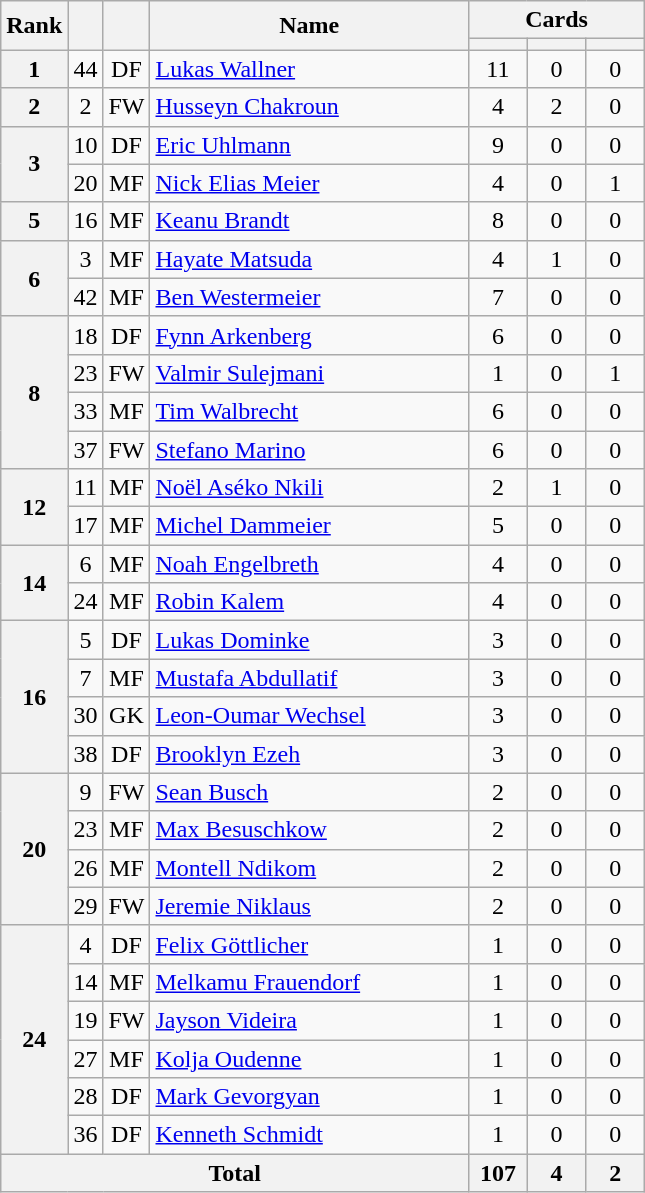<table class="wikitable" style="text-align:center;">
<tr>
<th rowspan=2>Rank</th>
<th rowspan=2></th>
<th rowspan=2></th>
<th rowspan=2 width=205>Name</th>
<th colspan=3 width=110>Cards</th>
</tr>
<tr>
<th width=30></th>
<th width=30></th>
<th width=30></th>
</tr>
<tr>
<th>1</th>
<td>44</td>
<td>DF</td>
<td align="left"> <a href='#'>Lukas Wallner</a></td>
<td>11</td>
<td>0</td>
<td>0</td>
</tr>
<tr>
<th>2</th>
<td>2</td>
<td>FW</td>
<td align="left"> <a href='#'>Husseyn Chakroun</a></td>
<td>4</td>
<td>2</td>
<td>0</td>
</tr>
<tr>
<th rowspan=2>3</th>
<td>10</td>
<td>DF</td>
<td align="left"> <a href='#'>Eric Uhlmann</a></td>
<td>9</td>
<td>0</td>
<td>0</td>
</tr>
<tr>
<td>20</td>
<td>MF</td>
<td align="left"> <a href='#'>Nick Elias Meier</a></td>
<td>4</td>
<td>0</td>
<td>1</td>
</tr>
<tr>
<th>5</th>
<td>16</td>
<td>MF</td>
<td align="left"> <a href='#'>Keanu Brandt</a></td>
<td>8</td>
<td>0</td>
<td>0</td>
</tr>
<tr>
<th rowspan=2>6</th>
<td>3</td>
<td>MF</td>
<td align="left"> <a href='#'>Hayate Matsuda</a></td>
<td>4</td>
<td>1</td>
<td>0</td>
</tr>
<tr>
<td>42</td>
<td>MF</td>
<td align="left"> <a href='#'>Ben Westermeier</a></td>
<td>7</td>
<td>0</td>
<td>0</td>
</tr>
<tr>
<th rowspan=4>8</th>
<td>18</td>
<td>DF</td>
<td align="left"> <a href='#'>Fynn Arkenberg</a></td>
<td>6</td>
<td>0</td>
<td>0</td>
</tr>
<tr>
<td>23</td>
<td>FW</td>
<td align="left"> <a href='#'>Valmir Sulejmani</a></td>
<td>1</td>
<td>0</td>
<td>1</td>
</tr>
<tr>
<td>33</td>
<td>MF</td>
<td align="left"> <a href='#'>Tim Walbrecht</a></td>
<td>6</td>
<td>0</td>
<td>0</td>
</tr>
<tr>
<td>37</td>
<td>FW</td>
<td align="left"> <a href='#'>Stefano Marino</a></td>
<td>6</td>
<td>0</td>
<td>0</td>
</tr>
<tr>
<th rowspan=2>12</th>
<td>11</td>
<td>MF</td>
<td align="left"> <a href='#'>Noël Aséko Nkili</a></td>
<td>2</td>
<td>1</td>
<td>0</td>
</tr>
<tr>
<td>17</td>
<td>MF</td>
<td align="left"> <a href='#'>Michel Dammeier</a></td>
<td>5</td>
<td>0</td>
<td>0</td>
</tr>
<tr>
<th rowspan=2>14</th>
<td>6</td>
<td>MF</td>
<td align="left"> <a href='#'>Noah Engelbreth</a></td>
<td>4</td>
<td>0</td>
<td>0</td>
</tr>
<tr>
<td>24</td>
<td>MF</td>
<td align="left"> <a href='#'>Robin Kalem</a></td>
<td>4</td>
<td>0</td>
<td>0</td>
</tr>
<tr>
<th rowspan=4>16</th>
<td>5</td>
<td>DF</td>
<td align="left"> <a href='#'>Lukas Dominke</a></td>
<td>3</td>
<td>0</td>
<td>0</td>
</tr>
<tr>
<td>7</td>
<td>MF</td>
<td align="left"> <a href='#'>Mustafa Abdullatif</a></td>
<td>3</td>
<td>0</td>
<td>0</td>
</tr>
<tr>
<td>30</td>
<td>GK</td>
<td align="left"> <a href='#'>Leon-Oumar Wechsel</a></td>
<td>3</td>
<td>0</td>
<td>0</td>
</tr>
<tr>
<td>38</td>
<td>DF</td>
<td align="left"> <a href='#'>Brooklyn Ezeh</a></td>
<td>3</td>
<td>0</td>
<td>0</td>
</tr>
<tr>
<th rowspan=4>20</th>
<td>9</td>
<td>FW</td>
<td align="left"> <a href='#'>Sean Busch</a></td>
<td>2</td>
<td>0</td>
<td>0</td>
</tr>
<tr>
<td>23</td>
<td>MF</td>
<td align="left"> <a href='#'>Max Besuschkow</a></td>
<td>2</td>
<td>0</td>
<td>0</td>
</tr>
<tr>
<td>26</td>
<td>MF</td>
<td align="left"> <a href='#'>Montell Ndikom</a></td>
<td>2</td>
<td>0</td>
<td>0</td>
</tr>
<tr>
<td>29</td>
<td>FW</td>
<td align="left"> <a href='#'>Jeremie Niklaus</a></td>
<td>2</td>
<td>0</td>
<td>0</td>
</tr>
<tr>
<th rowspan=6>24</th>
<td>4</td>
<td>DF</td>
<td align="left"> <a href='#'>Felix Göttlicher</a></td>
<td>1</td>
<td>0</td>
<td>0</td>
</tr>
<tr>
<td>14</td>
<td>MF</td>
<td align="left"> <a href='#'>Melkamu Frauendorf</a></td>
<td>1</td>
<td>0</td>
<td>0</td>
</tr>
<tr>
<td>19</td>
<td>FW</td>
<td align="left"> <a href='#'>Jayson Videira</a></td>
<td>1</td>
<td>0</td>
<td>0</td>
</tr>
<tr>
<td>27</td>
<td>MF</td>
<td align="left"> <a href='#'>Kolja Oudenne</a></td>
<td>1</td>
<td>0</td>
<td>0</td>
</tr>
<tr>
<td>28</td>
<td>DF</td>
<td align="left"> <a href='#'>Mark Gevorgyan</a></td>
<td>1</td>
<td>0</td>
<td>0</td>
</tr>
<tr>
<td>36</td>
<td>DF</td>
<td align="left"> <a href='#'>Kenneth Schmidt</a></td>
<td>1</td>
<td>0</td>
<td>0</td>
</tr>
<tr>
<th colspan="4">Total</th>
<th>107</th>
<th>4</th>
<th>2</th>
</tr>
</table>
